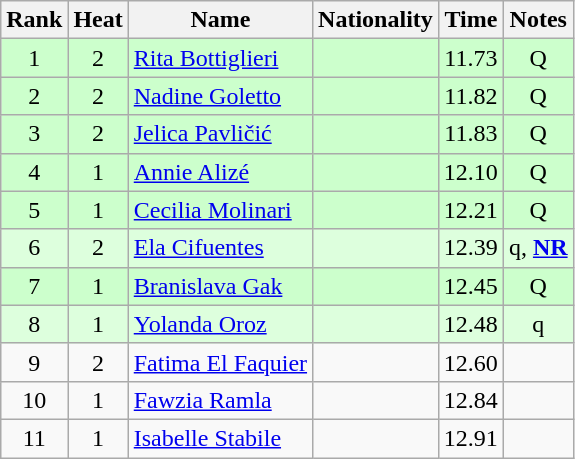<table class="wikitable sortable" style="text-align:center">
<tr>
<th>Rank</th>
<th>Heat</th>
<th>Name</th>
<th>Nationality</th>
<th>Time</th>
<th>Notes</th>
</tr>
<tr bgcolor=ccffcc>
<td>1</td>
<td>2</td>
<td align=left><a href='#'>Rita Bottiglieri</a></td>
<td align=left></td>
<td>11.73</td>
<td>Q</td>
</tr>
<tr bgcolor=ccffcc>
<td>2</td>
<td>2</td>
<td align=left><a href='#'>Nadine Goletto</a></td>
<td align=left></td>
<td>11.82</td>
<td>Q</td>
</tr>
<tr bgcolor=ccffcc>
<td>3</td>
<td>2</td>
<td align=left><a href='#'>Jelica Pavličić</a></td>
<td align=left></td>
<td>11.83</td>
<td>Q</td>
</tr>
<tr bgcolor=ccffcc>
<td>4</td>
<td>1</td>
<td align=left><a href='#'>Annie Alizé</a></td>
<td align=left></td>
<td>12.10</td>
<td>Q</td>
</tr>
<tr bgcolor=ccffcc>
<td>5</td>
<td>1</td>
<td align=left><a href='#'>Cecilia Molinari</a></td>
<td align=left></td>
<td>12.21</td>
<td>Q</td>
</tr>
<tr bgcolor=ddffdd>
<td>6</td>
<td>2</td>
<td align=left><a href='#'>Ela Cifuentes</a></td>
<td align=left></td>
<td>12.39</td>
<td>q, <strong><a href='#'>NR</a></strong></td>
</tr>
<tr bgcolor=ccffcc>
<td>7</td>
<td>1</td>
<td align=left><a href='#'>Branislava Gak</a></td>
<td align=left></td>
<td>12.45</td>
<td>Q</td>
</tr>
<tr bgcolor=ddffdd>
<td>8</td>
<td>1</td>
<td align=left><a href='#'>Yolanda Oroz</a></td>
<td align=left></td>
<td>12.48</td>
<td>q</td>
</tr>
<tr>
<td>9</td>
<td>2</td>
<td align=left><a href='#'>Fatima El Faquier</a></td>
<td align=left></td>
<td>12.60</td>
<td></td>
</tr>
<tr>
<td>10</td>
<td>1</td>
<td align=left><a href='#'>Fawzia Ramla</a></td>
<td align=left></td>
<td>12.84</td>
<td></td>
</tr>
<tr>
<td>11</td>
<td>1</td>
<td align=left><a href='#'>Isabelle Stabile</a></td>
<td align=left></td>
<td>12.91</td>
<td></td>
</tr>
</table>
